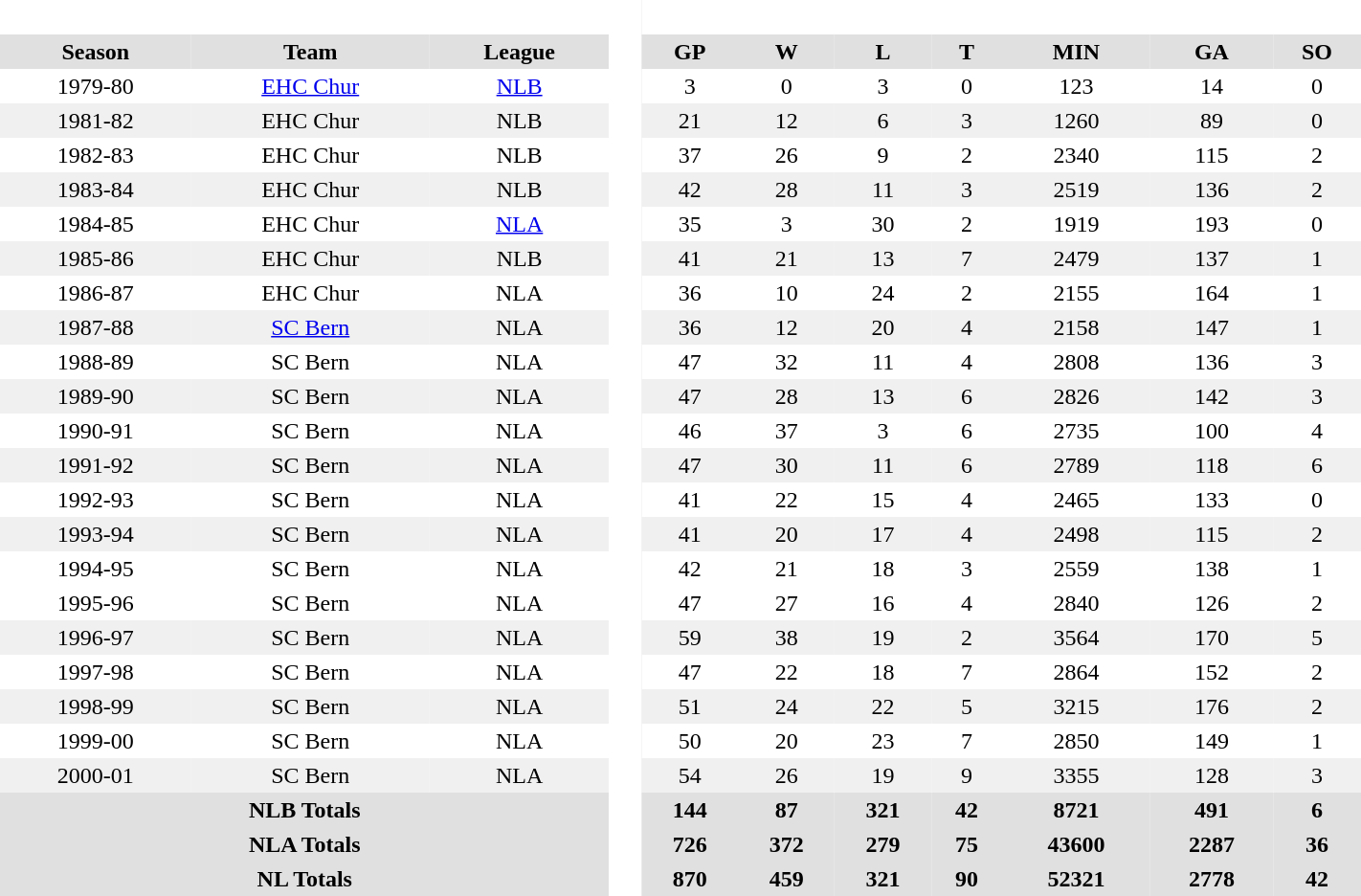<table BORDER="0" CELLPADDING="3" CELLSPACING="0" width="75%">
<tr bgcolor="#e0e0e0">
<th colspan="3" bgcolor="#ffffff"> </th>
<th rowspan="99" bgcolor="#ffffff"> </th>
</tr>
<tr bgcolor="#e0e0e0">
<th>Season</th>
<th>Team</th>
<th>League</th>
<th>GP</th>
<th>W</th>
<th>L</th>
<th>T</th>
<th>MIN</th>
<th>GA</th>
<th>SO</th>
</tr>
<tr ALIGN="center">
<td>1979-80</td>
<td><a href='#'>EHC Chur</a></td>
<td><a href='#'>NLB</a></td>
<td>3</td>
<td>0</td>
<td>3</td>
<td>0</td>
<td>123</td>
<td>14</td>
<td>0</td>
</tr>
<tr ALIGN="center" bgcolor="#f0f0f0">
<td>1981-82</td>
<td>EHC Chur</td>
<td>NLB</td>
<td>21</td>
<td>12</td>
<td>6</td>
<td>3</td>
<td>1260</td>
<td>89</td>
<td>0</td>
</tr>
<tr ALIGN="center">
<td>1982-83</td>
<td>EHC Chur</td>
<td>NLB</td>
<td>37</td>
<td>26</td>
<td>9</td>
<td>2</td>
<td>2340</td>
<td>115</td>
<td>2</td>
</tr>
<tr ALIGN="center" bgcolor="#f0f0f0">
<td>1983-84</td>
<td>EHC Chur</td>
<td>NLB</td>
<td>42</td>
<td>28</td>
<td>11</td>
<td>3</td>
<td>2519</td>
<td>136</td>
<td>2</td>
</tr>
<tr ALIGN="center">
<td>1984-85</td>
<td>EHC Chur</td>
<td><a href='#'>NLA</a></td>
<td>35</td>
<td>3</td>
<td>30</td>
<td>2</td>
<td>1919</td>
<td>193</td>
<td>0</td>
</tr>
<tr ALIGN="center"  bgcolor="#f0f0f0">
<td>1985-86</td>
<td>EHC Chur</td>
<td>NLB</td>
<td>41</td>
<td>21</td>
<td>13</td>
<td>7</td>
<td>2479</td>
<td>137</td>
<td>1</td>
</tr>
<tr ALIGN="center">
<td>1986-87</td>
<td>EHC Chur</td>
<td>NLA</td>
<td>36</td>
<td>10</td>
<td>24</td>
<td>2</td>
<td>2155</td>
<td>164</td>
<td>1</td>
</tr>
<tr ALIGN="center"  bgcolor="#f0f0f0">
<td>1987-88</td>
<td><a href='#'>SC Bern</a></td>
<td>NLA</td>
<td>36</td>
<td>12</td>
<td>20</td>
<td>4</td>
<td>2158</td>
<td>147</td>
<td>1</td>
</tr>
<tr ALIGN="center">
<td>1988-89</td>
<td>SC Bern</td>
<td>NLA</td>
<td>47</td>
<td>32</td>
<td>11</td>
<td>4</td>
<td>2808</td>
<td>136</td>
<td>3</td>
</tr>
<tr ALIGN="center"  bgcolor="#f0f0f0">
<td>1989-90</td>
<td>SC Bern</td>
<td>NLA</td>
<td>47</td>
<td>28</td>
<td>13</td>
<td>6</td>
<td>2826</td>
<td>142</td>
<td>3</td>
</tr>
<tr ALIGN="center">
<td>1990-91</td>
<td>SC Bern</td>
<td>NLA</td>
<td>46</td>
<td>37</td>
<td>3</td>
<td>6</td>
<td>2735</td>
<td>100</td>
<td>4</td>
</tr>
<tr ALIGN="center"  bgcolor="#f0f0f0">
<td>1991-92</td>
<td>SC Bern</td>
<td>NLA</td>
<td>47</td>
<td>30</td>
<td>11</td>
<td>6</td>
<td>2789</td>
<td>118</td>
<td>6</td>
</tr>
<tr ALIGN="center">
<td>1992-93</td>
<td>SC Bern</td>
<td>NLA</td>
<td>41</td>
<td>22</td>
<td>15</td>
<td>4</td>
<td>2465</td>
<td>133</td>
<td>0</td>
</tr>
<tr ALIGN="center"  bgcolor="#f0f0f0">
<td>1993-94</td>
<td>SC Bern</td>
<td>NLA</td>
<td>41</td>
<td>20</td>
<td>17</td>
<td>4</td>
<td>2498</td>
<td>115</td>
<td>2</td>
</tr>
<tr ALIGN="center">
<td>1994-95</td>
<td>SC Bern</td>
<td>NLA</td>
<td>42</td>
<td>21</td>
<td>18</td>
<td>3</td>
<td>2559</td>
<td>138</td>
<td>1</td>
</tr>
<tr ALIGN="center">
<td>1995-96</td>
<td>SC Bern</td>
<td>NLA</td>
<td>47</td>
<td>27</td>
<td>16</td>
<td>4</td>
<td>2840</td>
<td>126</td>
<td>2</td>
</tr>
<tr ALIGN="center"  bgcolor="#f0f0f0">
<td>1996-97</td>
<td>SC Bern</td>
<td>NLA</td>
<td>59</td>
<td>38</td>
<td>19</td>
<td>2</td>
<td>3564</td>
<td>170</td>
<td>5</td>
</tr>
<tr ALIGN="center">
<td>1997-98</td>
<td>SC Bern</td>
<td>NLA</td>
<td>47</td>
<td>22</td>
<td>18</td>
<td>7</td>
<td>2864</td>
<td>152</td>
<td>2</td>
</tr>
<tr ALIGN="center"  bgcolor="#f0f0f0">
<td>1998-99</td>
<td>SC Bern</td>
<td>NLA</td>
<td>51</td>
<td>24</td>
<td>22</td>
<td>5</td>
<td>3215</td>
<td>176</td>
<td>2</td>
</tr>
<tr ALIGN="center">
<td>1999-00</td>
<td>SC Bern</td>
<td>NLA</td>
<td>50</td>
<td>20</td>
<td>23</td>
<td>7</td>
<td>2850</td>
<td>149</td>
<td>1</td>
</tr>
<tr ALIGN="center"  bgcolor="#f0f0f0">
<td>2000-01</td>
<td>SC Bern</td>
<td>NLA</td>
<td>54</td>
<td>26</td>
<td>19</td>
<td>9</td>
<td>3355</td>
<td>128</td>
<td>3</td>
</tr>
<tr bgcolor="#e0e0e0">
<th colspan=3>NLB Totals</th>
<th>144</th>
<th>87</th>
<th>321</th>
<th>42</th>
<th>8721</th>
<th>491</th>
<th>6</th>
</tr>
<tr bgcolor="#e0e0e0">
<th colspan=3>NLA Totals</th>
<th>726</th>
<th>372</th>
<th>279</th>
<th>75</th>
<th>43600</th>
<th>2287</th>
<th>36</th>
</tr>
<tr bgcolor="#e0e0e0">
<th colspan=3>NL Totals</th>
<th>870</th>
<th>459</th>
<th>321</th>
<th>90</th>
<th>52321</th>
<th>2778</th>
<th>42</th>
</tr>
</table>
